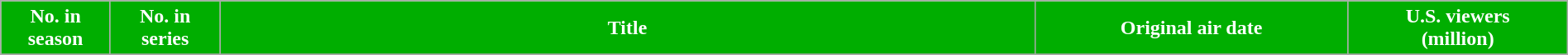<table class="wikitable plainrowheaders" style="width:100%;">
<tr>
<th scope="col" style="background-color: #00AE00; color: #FFFFFF;" width=7%>No. in<br>season</th>
<th scope="col" style="background-color: #00AE00; color: #FFFFFF;" width=7%>No. in<br>series</th>
<th scope="col" style="background-color: #00AE00; color: #FFFFFF;">Title</th>
<th scope="col" style="background-color: #00AE00; color: #FFFFFF;" width=20%>Original air date</th>
<th scope="col" style="background-color: #00AE00; color: #FFFFFF;" width=14%>U.S. viewers<br>(million)</th>
</tr>
<tr>
</tr>
</table>
